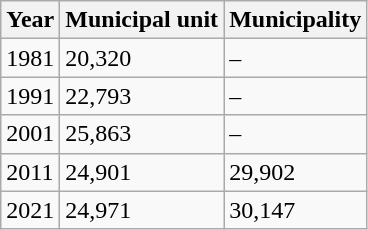<table class=wikitable>
<tr>
<th>Year</th>
<th>Municipal unit</th>
<th>Municipality</th>
</tr>
<tr>
<td>1981</td>
<td>20,320</td>
<td>–</td>
</tr>
<tr>
<td>1991</td>
<td>22,793</td>
<td>–</td>
</tr>
<tr>
<td>2001</td>
<td>25,863</td>
<td>–</td>
</tr>
<tr>
<td>2011</td>
<td>24,901</td>
<td>29,902</td>
</tr>
<tr>
<td>2021</td>
<td>24,971</td>
<td>30,147</td>
</tr>
</table>
